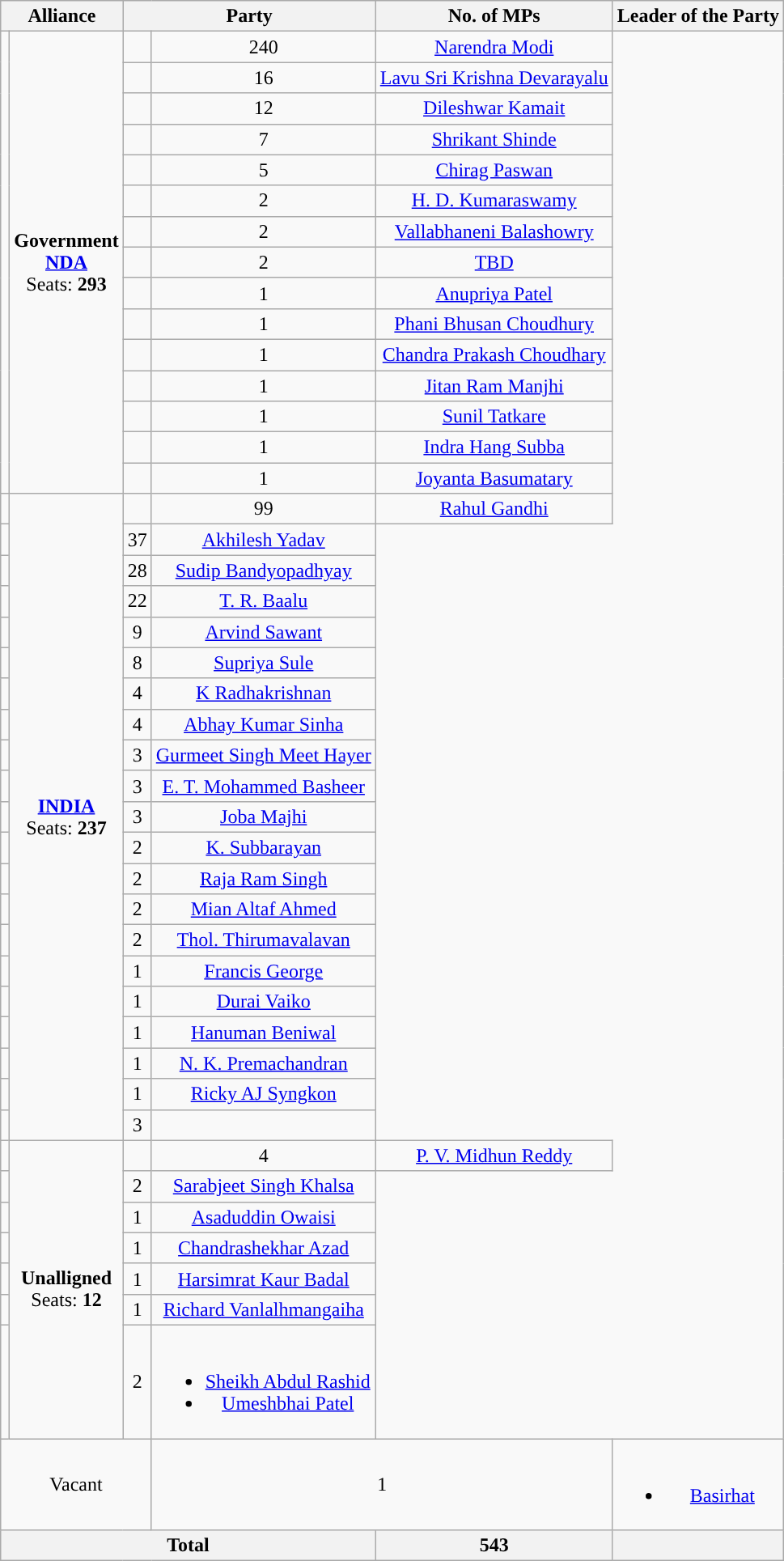<table class="wikitable sortable mw-collapsible" style="text-align:center;">
<tr>
<th colspan="2">Alliance</th>
<th colspan="2">Party</th>
<th>No. of MPs</th>
<th>Leader of the Party</th>
</tr>
<tr>
<td rowspan="15"></td>
<td rowspan="15"><strong>Government</strong><br><strong><a href='#'>NDA</a></strong><br>Seats: <strong>293</strong></td>
<td></td>
<td>240</td>
<td><a href='#'>Narendra Modi</a></td>
</tr>
<tr>
<td></td>
<td>16</td>
<td><a href='#'>Lavu Sri Krishna Devarayalu</a></td>
</tr>
<tr>
<td></td>
<td>12</td>
<td><a href='#'>Dileshwar Kamait</a></td>
</tr>
<tr>
<td></td>
<td>7</td>
<td><a href='#'>Shrikant Shinde</a></td>
</tr>
<tr>
<td></td>
<td>5</td>
<td><a href='#'>Chirag Paswan</a></td>
</tr>
<tr>
<td></td>
<td>2</td>
<td><a href='#'>H. D. Kumaraswamy</a></td>
</tr>
<tr>
<td></td>
<td>2</td>
<td><a href='#'>Vallabhaneni Balashowry</a></td>
</tr>
<tr>
<td></td>
<td>2</td>
<td><a href='#'>TBD</a></td>
</tr>
<tr>
<td></td>
<td>1</td>
<td><a href='#'>Anupriya Patel</a></td>
</tr>
<tr>
<td></td>
<td>1</td>
<td><a href='#'>Phani Bhusan Choudhury</a></td>
</tr>
<tr>
<td></td>
<td>1</td>
<td><a href='#'>Chandra Prakash Choudhary</a></td>
</tr>
<tr>
<td></td>
<td>1</td>
<td><a href='#'>Jitan Ram Manjhi</a></td>
</tr>
<tr>
<td></td>
<td>1</td>
<td><a href='#'>Sunil Tatkare</a></td>
</tr>
<tr>
<td></td>
<td>1</td>
<td><a href='#'>Indra Hang Subba</a></td>
</tr>
<tr>
<td></td>
<td>1</td>
<td><a href='#'>Joyanta Basumatary</a></td>
</tr>
<tr>
<td></td>
<td rowspan="21"><strong><a href='#'>INDIA</a></strong><br>Seats: <strong>237</strong></td>
<td></td>
<td>99</td>
<td><a href='#'>Rahul Gandhi</a></td>
</tr>
<tr>
<td></td>
<td>37</td>
<td><a href='#'>Akhilesh Yadav</a></td>
</tr>
<tr>
<td></td>
<td>28</td>
<td><a href='#'>Sudip Bandyopadhyay</a></td>
</tr>
<tr>
<td></td>
<td>22</td>
<td><a href='#'>T. R. Baalu</a></td>
</tr>
<tr>
<td></td>
<td>9</td>
<td><a href='#'>Arvind Sawant</a></td>
</tr>
<tr>
<td></td>
<td>8</td>
<td><a href='#'>Supriya Sule</a></td>
</tr>
<tr>
<td></td>
<td>4</td>
<td><a href='#'>K Radhakrishnan</a></td>
</tr>
<tr>
<td></td>
<td>4</td>
<td><a href='#'>Abhay Kumar Sinha</a></td>
</tr>
<tr>
<td></td>
<td>3</td>
<td><a href='#'>Gurmeet Singh Meet Hayer</a></td>
</tr>
<tr>
<td></td>
<td>3</td>
<td><a href='#'>E. T. Mohammed Basheer</a></td>
</tr>
<tr>
<td></td>
<td>3</td>
<td><a href='#'>Joba Majhi</a></td>
</tr>
<tr>
<td></td>
<td>2</td>
<td><a href='#'>K. Subbarayan</a></td>
</tr>
<tr>
<td></td>
<td>2</td>
<td><a href='#'>Raja Ram Singh</a></td>
</tr>
<tr>
<td></td>
<td>2</td>
<td><a href='#'>Mian Altaf Ahmed</a></td>
</tr>
<tr>
<td></td>
<td>2</td>
<td><a href='#'>Thol. Thirumavalavan</a></td>
</tr>
<tr>
<td></td>
<td>1</td>
<td><a href='#'>Francis George</a></td>
</tr>
<tr>
<td></td>
<td>1</td>
<td><a href='#'>Durai Vaiko</a></td>
</tr>
<tr>
<td></td>
<td>1</td>
<td><a href='#'>Hanuman Beniwal</a></td>
</tr>
<tr>
<td></td>
<td>1</td>
<td><a href='#'>N. K. Premachandran</a></td>
</tr>
<tr>
<td></td>
<td>1</td>
<td><a href='#'>Ricky AJ Syngkon</a></td>
</tr>
<tr>
<td></td>
<td>3</td>
<td></td>
</tr>
<tr>
<td></td>
<td rowspan="7"><strong>Unalligned</strong><br>Seats: <strong>12</strong></td>
<td></td>
<td>4</td>
<td><a href='#'>P. V. Midhun Reddy</a></td>
</tr>
<tr>
<td></td>
<td>2</td>
<td><a href='#'>Sarabjeet Singh Khalsa</a></td>
</tr>
<tr>
<td></td>
<td>1</td>
<td><a href='#'>Asaduddin Owaisi</a></td>
</tr>
<tr>
<td></td>
<td>1</td>
<td><a href='#'>Chandrashekhar Azad</a></td>
</tr>
<tr>
<td></td>
<td>1</td>
<td><a href='#'>Harsimrat Kaur Badal</a></td>
</tr>
<tr>
<td></td>
<td>1</td>
<td><a href='#'>Richard Vanlalhmangaiha</a></td>
</tr>
<tr>
<td></td>
<td>2</td>
<td><br><ul><li><a href='#'>Sheikh Abdul Rashid</a></li><li><a href='#'>Umeshbhai Patel</a></li></ul></td>
</tr>
<tr>
<td colspan="3">Vacant</td>
<td colspan="2">1</td>
<td><br><ul><li><a href='#'>Basirhat</a></li></ul></td>
</tr>
<tr>
<th colspan="4">Total</th>
<th>543</th>
<th></th>
</tr>
</table>
